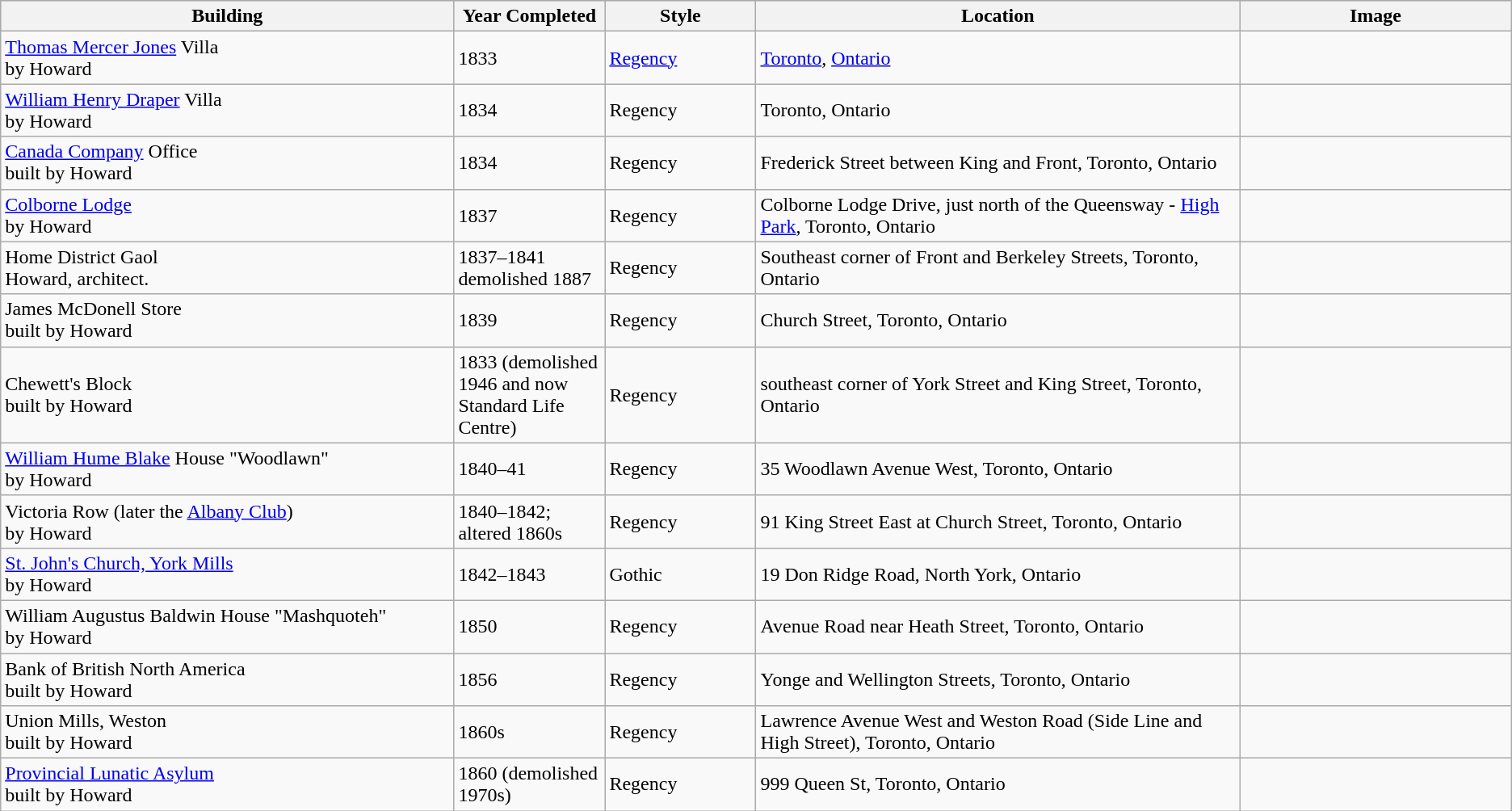<table class="wikitable sortable">
<tr style="background:lightblue;">
<th width=30%>Building</th>
<th width=10%>Year Completed</th>
<th width=10%>Style</th>
<th width=32%>Location</th>
<th width=18%>Image</th>
</tr>
<tr>
<td><a href='#'>Thomas Mercer Jones</a> Villa <br>by Howard</td>
<td>1833</td>
<td><a href='#'>Regency</a></td>
<td><a href='#'>Toronto</a>, <a href='#'>Ontario</a></td>
<td></td>
</tr>
<tr>
<td><a href='#'>William Henry Draper</a> Villa <br>by Howard</td>
<td>1834</td>
<td>Regency</td>
<td>Toronto, Ontario</td>
<td></td>
</tr>
<tr>
<td><a href='#'>Canada Company</a> Office <br>built by Howard</td>
<td>1834</td>
<td>Regency</td>
<td>Frederick Street between King and Front, Toronto, Ontario</td>
<td></td>
</tr>
<tr>
<td><a href='#'>Colborne Lodge</a> <br> by Howard</td>
<td>1837</td>
<td>Regency</td>
<td>Colborne Lodge Drive, just north of the Queensway - <a href='#'>High Park</a>, Toronto, Ontario</td>
<td></td>
</tr>
<tr>
<td>Home District Gaol <br> Howard, architect.</td>
<td>1837–1841 demolished 1887</td>
<td>Regency</td>
<td>Southeast corner of Front and Berkeley Streets, Toronto, Ontario</td>
<td></td>
</tr>
<tr>
<td>James McDonell Store <br>built by Howard</td>
<td>1839</td>
<td>Regency</td>
<td>Church Street, Toronto, Ontario</td>
<td></td>
</tr>
<tr>
<td>Chewett's Block <br>built by Howard</td>
<td>1833 (demolished 1946 and now Standard Life Centre)</td>
<td>Regency</td>
<td>southeast corner of York Street and King Street, Toronto, Ontario</td>
<td></td>
</tr>
<tr>
<td><a href='#'>William Hume Blake</a> House "Woodlawn" <br>by Howard</td>
<td>1840–41</td>
<td>Regency</td>
<td>35 Woodlawn Avenue West, Toronto, Ontario</td>
<td></td>
</tr>
<tr>
<td>Victoria Row (later the <a href='#'>Albany Club</a>) <br>by Howard</td>
<td>1840–1842; altered 1860s</td>
<td>Regency</td>
<td>91 King Street East at Church Street, Toronto, Ontario</td>
<td></td>
</tr>
<tr>
<td><a href='#'>St. John's Church, York Mills</a> <br>by Howard</td>
<td>1842–1843</td>
<td>Gothic</td>
<td>19 Don Ridge Road, North York, Ontario</td>
<td></td>
</tr>
<tr>
<td>William Augustus Baldwin House "Mashquoteh" <br>by Howard</td>
<td>1850</td>
<td>Regency</td>
<td>Avenue Road near Heath Street, Toronto, Ontario</td>
<td></td>
</tr>
<tr>
<td>Bank of British North America <br> built by Howard</td>
<td>1856</td>
<td>Regency</td>
<td>Yonge and Wellington Streets, Toronto, Ontario</td>
<td></td>
</tr>
<tr>
<td>Union Mills, Weston <br> built by Howard</td>
<td>1860s</td>
<td>Regency</td>
<td>Lawrence Avenue West and Weston Road (Side Line and High Street), Toronto, Ontario</td>
<td></td>
</tr>
<tr>
<td><a href='#'>Provincial Lunatic Asylum</a> <br> built by Howard</td>
<td>1860 (demolished 1970s)</td>
<td>Regency</td>
<td>999 Queen St, Toronto, Ontario</td>
<td></td>
</tr>
</table>
